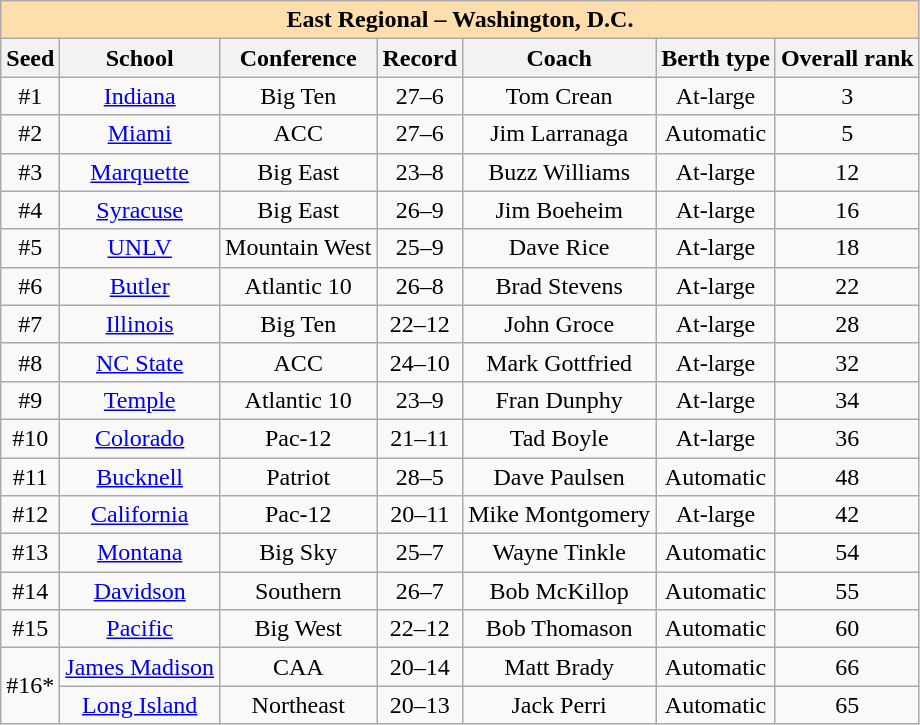<table class="wikitable sortable" style="text-align: center;">
<tr>
<th colspan="7" style="background:#ffdead;">East Regional – Washington, D.C.</th>
</tr>
<tr>
<th>Seed</th>
<th>School</th>
<th>Conference</th>
<th>Record</th>
<th>Coach</th>
<th>Berth type</th>
<th>Overall rank</th>
</tr>
<tr>
<td>#1</td>
<td><a href='#'>Indiana</a></td>
<td>Big Ten</td>
<td>27–6</td>
<td>Tom Crean</td>
<td>At-large</td>
<td>3</td>
</tr>
<tr>
<td>#2</td>
<td><a href='#'>Miami</a></td>
<td>ACC</td>
<td>27–6</td>
<td>Jim Larranaga</td>
<td>Automatic</td>
<td>5</td>
</tr>
<tr>
<td>#3</td>
<td><a href='#'>Marquette</a></td>
<td>Big East</td>
<td>23–8</td>
<td>Buzz Williams</td>
<td>At-large</td>
<td>12</td>
</tr>
<tr>
<td>#4</td>
<td><a href='#'>Syracuse</a></td>
<td>Big East</td>
<td>26–9</td>
<td>Jim Boeheim</td>
<td>At-large</td>
<td>16</td>
</tr>
<tr>
<td>#5</td>
<td><a href='#'>UNLV</a></td>
<td>Mountain West</td>
<td>25–9</td>
<td>Dave Rice</td>
<td>At-large</td>
<td>18</td>
</tr>
<tr>
<td>#6</td>
<td><a href='#'>Butler</a></td>
<td>Atlantic 10</td>
<td>26–8</td>
<td>Brad Stevens</td>
<td>At-large</td>
<td>22</td>
</tr>
<tr>
<td>#7</td>
<td><a href='#'>Illinois</a></td>
<td>Big Ten</td>
<td>22–12</td>
<td>John Groce</td>
<td>At-large</td>
<td>28</td>
</tr>
<tr>
<td>#8</td>
<td><a href='#'>NC State</a></td>
<td>ACC</td>
<td>24–10</td>
<td>Mark Gottfried</td>
<td>At-large</td>
<td>32</td>
</tr>
<tr>
<td>#9</td>
<td><a href='#'>Temple</a></td>
<td>Atlantic 10</td>
<td>23–9</td>
<td>Fran Dunphy</td>
<td>At-large</td>
<td>34</td>
</tr>
<tr>
<td>#10</td>
<td><a href='#'>Colorado</a></td>
<td>Pac-12</td>
<td>21–11</td>
<td>Tad Boyle</td>
<td>At-large</td>
<td>36</td>
</tr>
<tr>
<td>#11</td>
<td><a href='#'>Bucknell</a></td>
<td>Patriot</td>
<td>28–5</td>
<td>Dave Paulsen</td>
<td>Automatic</td>
<td>48</td>
</tr>
<tr>
<td>#12</td>
<td><a href='#'>California</a></td>
<td>Pac-12</td>
<td>20–11</td>
<td>Mike Montgomery</td>
<td>At-large</td>
<td>42</td>
</tr>
<tr>
<td>#13</td>
<td><a href='#'>Montana</a></td>
<td>Big Sky</td>
<td>25–7</td>
<td>Wayne Tinkle</td>
<td>Automatic</td>
<td>54</td>
</tr>
<tr>
<td>#14</td>
<td><a href='#'>Davidson</a></td>
<td>Southern</td>
<td>26–7</td>
<td>Bob McKillop</td>
<td>Automatic</td>
<td>55</td>
</tr>
<tr>
<td>#15</td>
<td><a href='#'>Pacific</a></td>
<td>Big West</td>
<td>22–12</td>
<td>Bob Thomason</td>
<td>Automatic</td>
<td>60</td>
</tr>
<tr>
<td rowspan=2>#16*</td>
<td><a href='#'>James Madison</a></td>
<td>CAA</td>
<td>20–14</td>
<td>Matt Brady</td>
<td>Automatic</td>
<td>66</td>
</tr>
<tr>
<td><a href='#'>Long Island</a></td>
<td>Northeast</td>
<td>20–13</td>
<td>Jack Perri</td>
<td>Automatic</td>
<td>65</td>
</tr>
</table>
